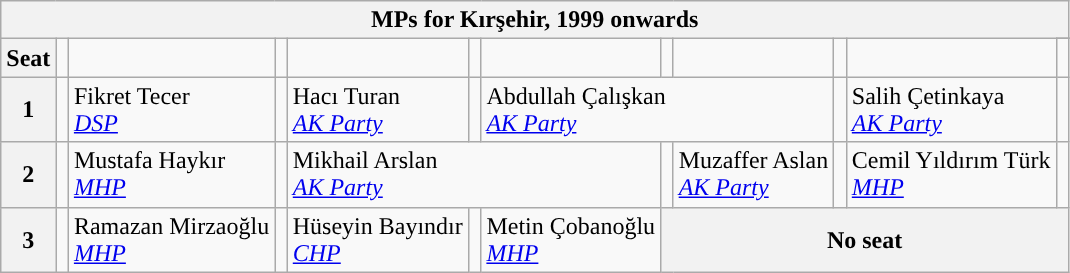<table class="wikitable">
<tr>
<th colspan = 12>MPs for Kırşehir, 1999 onwards</th>
</tr>
<tr>
<th rowspan = 2>Seat</th>
<td rowspan="2" style="width:1px;"></td>
<td rowspan = 2></td>
<td rowspan="2" style="width:1px;"></td>
<td rowspan = 2></td>
<td rowspan="2" style="width:1px;"></td>
<td rowspan = 2></td>
<td rowspan="2" style="width:1px;"></td>
<td rowspan = 2></td>
<td rowspan="2" style="width:1px;"></td>
<td rowspan = 2></td>
</tr>
<tr>
<td></td>
</tr>
<tr>
<th>1</th>
<td width=1px style="background-color: "></td>
<td colspan = 1>Fikret Tecer<br><em><a href='#'>DSP</a></em></td>
<td width=1px style="background-color: "></td>
<td colspan = 1>Hacı Turan<br><em><a href='#'>AK Party</a></em></td>
<td width=1px style="background-color: "></td>
<td colspan = 3>Abdullah Çalışkan<br><em><a href='#'>AK Party</a></em></td>
<td width=1px style="background-color: "></td>
<td colspan = 1>Salih Çetinkaya<br><em><a href='#'>AK Party</a></em></td>
<td width=1px style="background-color: "></td>
</tr>
<tr>
<th>2</th>
<td width=1px style="background-color: "></td>
<td colspan = 1>Mustafa Haykır<br><em><a href='#'>MHP</a></em></td>
<td width=1px style="background-color: "></td>
<td colspan = 3>Mikhail Arslan<br><em><a href='#'>AK Party</a></em></td>
<td width=1px style="background-color: "></td>
<td colspan = 1>Muzaffer Aslan<br><em><a href='#'>AK Party</a></em></td>
<td width=1px style="background-color: "></td>
<td colspan = 1>Cemil Yıldırım Türk<br><em><a href='#'>MHP</a></em></td>
<td width=1px style="background-color: "></td>
</tr>
<tr>
<th>3</th>
<td width=1px style="background-color: "></td>
<td colspan = 1>Ramazan Mirzaoğlu<br><em><a href='#'>MHP</a></em></td>
<td width=1px style="background-color: "></td>
<td colspan = 1>Hüseyin Bayındır<br><em><a href='#'>CHP</a></em></td>
<td width=1px style="background-color: "></td>
<td colspan = 1>Metin Çobanoğlu<br><em><a href='#'>MHP</a></em></td>
<th colspan = 5>No seat</th>
</tr>
</table>
